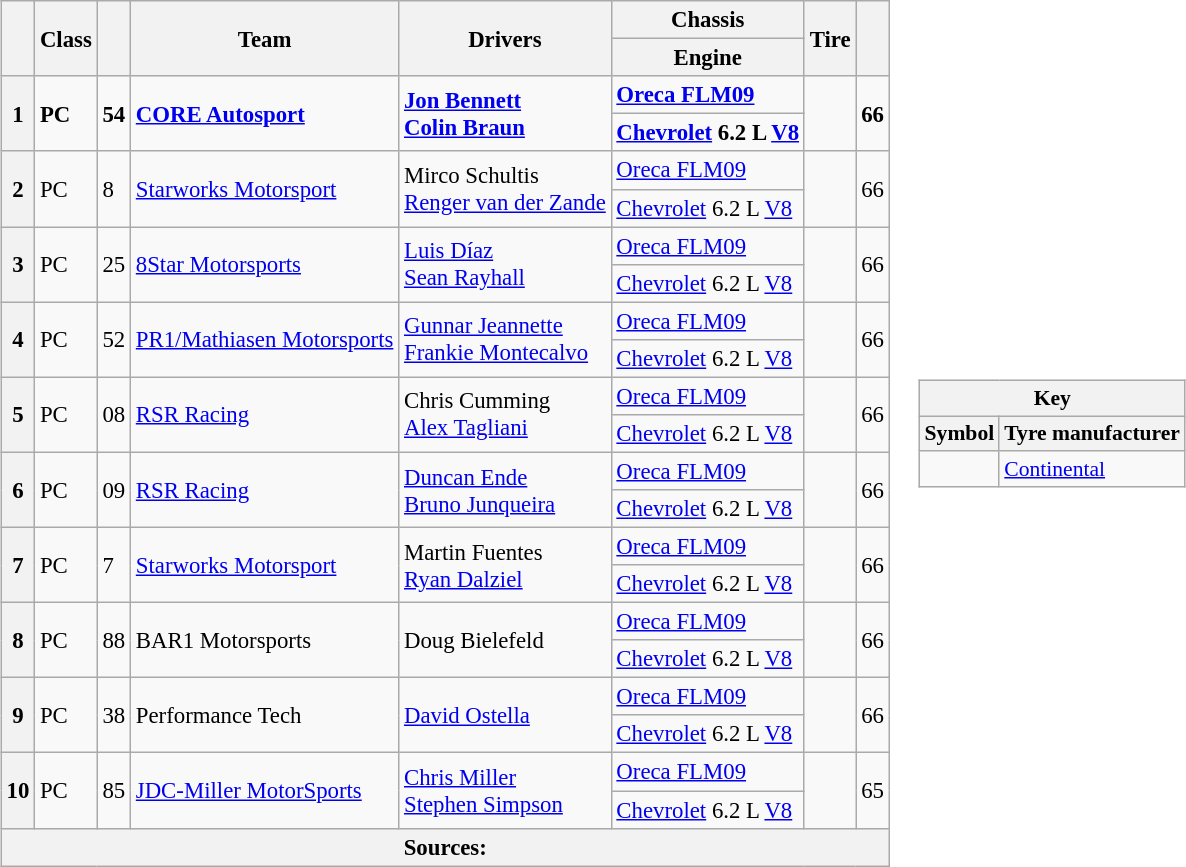<table>
<tr>
<td><br><table class="wikitable" style="font-size: 95%;">
<tr>
<th rowspan="2"></th>
<th rowspan="2">Class</th>
<th rowspan="2" class="unsortable"></th>
<th rowspan="2" class="unsortable">Team</th>
<th rowspan="2" class="unsortable">Drivers</th>
<th class="unsortable" scope="col">Chassis</th>
<th rowspan="2">Tire</th>
<th rowspan="2" class="unsortable"></th>
</tr>
<tr>
<th>Engine</th>
</tr>
<tr style="font-weight:bold">
<th rowspan="2">1</th>
<td rowspan="2">PC</td>
<td rowspan="2">54</td>
<td rowspan="2"> <a href='#'>CORE Autosport</a></td>
<td rowspan="2"> <a href='#'>Jon Bennett</a><br> <a href='#'>Colin Braun</a></td>
<td><a href='#'>Oreca FLM09</a></td>
<td rowspan="2"></td>
<td rowspan="2">66</td>
</tr>
<tr style="font-weight:bold">
<td><a href='#'>Chevrolet</a> 6.2 L <a href='#'>V8</a></td>
</tr>
<tr>
<th rowspan="2">2</th>
<td rowspan="2">PC</td>
<td rowspan="2">8</td>
<td rowspan="2"> <a href='#'>Starworks Motorsport</a></td>
<td rowspan="2"> Mirco Schultis<br> <a href='#'>Renger van der Zande</a></td>
<td><a href='#'>Oreca FLM09</a></td>
<td rowspan="2"></td>
<td rowspan="2">66</td>
</tr>
<tr>
<td><a href='#'>Chevrolet</a> 6.2 L <a href='#'>V8</a></td>
</tr>
<tr>
<th rowspan="2">3</th>
<td rowspan="2">PC</td>
<td rowspan="2">25</td>
<td rowspan="2"> <a href='#'>8Star Motorsports</a></td>
<td rowspan="2"> <a href='#'>Luis Díaz</a><br> <a href='#'>Sean Rayhall</a></td>
<td><a href='#'>Oreca FLM09</a></td>
<td rowspan="2"></td>
<td rowspan="2">66</td>
</tr>
<tr>
<td><a href='#'>Chevrolet</a> 6.2 L <a href='#'>V8</a></td>
</tr>
<tr>
<th rowspan="2">4</th>
<td rowspan="2">PC</td>
<td rowspan="2">52</td>
<td rowspan="2"> <a href='#'>PR1/Mathiasen Motorsports</a></td>
<td rowspan="2"> <a href='#'>Gunnar Jeannette</a><br> <a href='#'>Frankie Montecalvo</a></td>
<td><a href='#'>Oreca FLM09</a></td>
<td rowspan="2"></td>
<td rowspan="2">66</td>
</tr>
<tr>
<td><a href='#'>Chevrolet</a> 6.2 L <a href='#'>V8</a></td>
</tr>
<tr>
<th rowspan="2">5</th>
<td rowspan="2">PC</td>
<td rowspan="2">08</td>
<td rowspan="2"> <a href='#'>RSR Racing</a></td>
<td rowspan="2"> Chris Cumming<br> <a href='#'>Alex Tagliani</a></td>
<td><a href='#'>Oreca FLM09</a></td>
<td rowspan="2"></td>
<td rowspan="2">66</td>
</tr>
<tr>
<td><a href='#'>Chevrolet</a> 6.2 L <a href='#'>V8</a></td>
</tr>
<tr>
<th rowspan="2">6</th>
<td rowspan="2">PC</td>
<td rowspan="2">09</td>
<td rowspan="2"> <a href='#'>RSR Racing</a></td>
<td rowspan="2"> <a href='#'>Duncan Ende</a><br> <a href='#'>Bruno Junqueira</a></td>
<td><a href='#'>Oreca FLM09</a></td>
<td rowspan="2"></td>
<td rowspan="2">66</td>
</tr>
<tr>
<td><a href='#'>Chevrolet</a> 6.2 L <a href='#'>V8</a></td>
</tr>
<tr>
<th rowspan="2">7</th>
<td rowspan="2">PC</td>
<td rowspan="2">7</td>
<td rowspan="2"> <a href='#'>Starworks Motorsport</a></td>
<td rowspan="2"> Martin Fuentes<br> <a href='#'>Ryan Dalziel</a></td>
<td><a href='#'>Oreca FLM09</a></td>
<td rowspan="2"></td>
<td rowspan="2">66</td>
</tr>
<tr>
<td><a href='#'>Chevrolet</a> 6.2 L <a href='#'>V8</a></td>
</tr>
<tr>
<th rowspan="2">8</th>
<td rowspan="2">PC</td>
<td rowspan="2">88</td>
<td rowspan="2"> BAR1 Motorsports</td>
<td rowspan="2"> Doug Bielefeld</td>
<td><a href='#'>Oreca FLM09</a></td>
<td rowspan="2"></td>
<td rowspan="2">66</td>
</tr>
<tr>
<td><a href='#'>Chevrolet</a> 6.2 L <a href='#'>V8</a></td>
</tr>
<tr>
<th rowspan="2">9</th>
<td rowspan="2">PC</td>
<td rowspan="2">38</td>
<td rowspan="2"> Performance Tech</td>
<td rowspan="2"> <a href='#'>David Ostella</a></td>
<td><a href='#'>Oreca FLM09</a></td>
<td rowspan="2"></td>
<td rowspan="2">66</td>
</tr>
<tr>
<td><a href='#'>Chevrolet</a> 6.2 L <a href='#'>V8</a></td>
</tr>
<tr>
<th rowspan="2">10</th>
<td rowspan="2">PC</td>
<td rowspan="2">85</td>
<td rowspan="2"> <a href='#'>JDC-Miller MotorSports</a></td>
<td rowspan="2"> <a href='#'>Chris Miller</a><br> <a href='#'>Stephen Simpson</a></td>
<td><a href='#'>Oreca FLM09</a></td>
<td rowspan="2"></td>
<td rowspan="2">65</td>
</tr>
<tr>
<td><a href='#'>Chevrolet</a> 6.2 L <a href='#'>V8</a></td>
</tr>
<tr>
<th colspan="8">Sources:</th>
</tr>
</table>
</td>
<td><br><table class="wikitable" style="margin-right:0; font-size:90%">
<tr>
<th colspan="2" scope="col">Key</th>
</tr>
<tr>
<th scope="col">Symbol</th>
<th scope="col">Tyre manufacturer</th>
</tr>
<tr>
<td></td>
<td><a href='#'>Continental</a></td>
</tr>
</table>
</td>
</tr>
</table>
